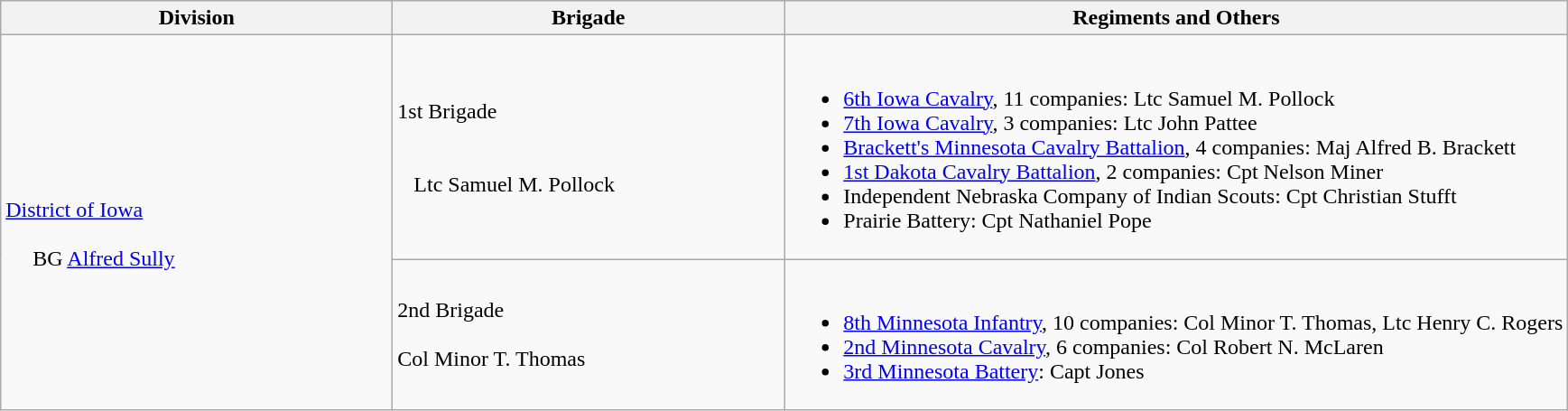<table class="wikitable">
<tr>
<th width=25%>Division</th>
<th width=25%>Brigade</th>
<th>Regiments and Others</th>
</tr>
<tr>
<td rowspan=2><br><a href='#'>District of Iowa</a><br><br>    
BG <a href='#'>Alfred Sully</a></td>
<td>1st Brigade<br><br><br>  
Ltc Samuel M. Pollock</td>
<td><br><ul><li><a href='#'>6th Iowa Cavalry</a>, 11 companies: Ltc Samuel M. Pollock</li><li><a href='#'>7th Iowa Cavalry</a>, 3 companies: Ltc John Pattee</li><li><a href='#'>Brackett's Minnesota Cavalry Battalion</a>, 4 companies: Maj Alfred B. Brackett</li><li><a href='#'>1st Dakota Cavalry Battalion</a>, 2 companies: Cpt Nelson Miner</li><li>Independent Nebraska Company of Indian Scouts: Cpt Christian Stufft</li><li>Prairie Battery: Cpt Nathaniel Pope</li></ul></td>
</tr>
<tr>
<td>2nd Brigade<br><br>Col Minor T. Thomas</td>
<td><br><ul><li><a href='#'>8th Minnesota Infantry</a>, 10 companies: Col Minor T. Thomas, Ltc Henry C. Rogers</li><li><a href='#'>2nd Minnesota Cavalry</a>, 6 companies: Col Robert N. McLaren</li><li><a href='#'>3rd Minnesota Battery</a>: Capt Jones</li></ul></td>
</tr>
</table>
